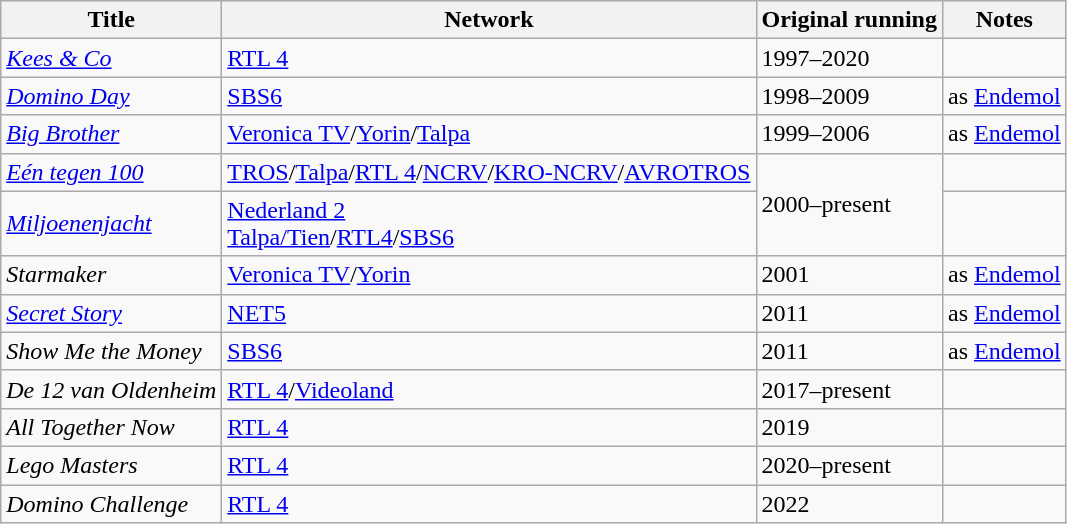<table class="wikitable sortable">
<tr>
<th>Title</th>
<th>Network</th>
<th>Original running</th>
<th>Notes</th>
</tr>
<tr>
<td><em><a href='#'>Kees & Co</a></em></td>
<td><a href='#'>RTL 4</a></td>
<td>1997–2020</td>
<td></td>
</tr>
<tr>
<td><em><a href='#'>Domino Day</a></em></td>
<td><a href='#'>SBS6</a></td>
<td>1998–2009</td>
<td>as <a href='#'>Endemol</a></td>
</tr>
<tr>
<td><em><a href='#'>Big Brother</a></em></td>
<td><a href='#'>Veronica TV</a>/<a href='#'>Yorin</a>/<a href='#'>Talpa</a></td>
<td>1999–2006</td>
<td>as <a href='#'>Endemol</a></td>
</tr>
<tr>
<td><em><a href='#'>Eén tegen 100</a></em></td>
<td><a href='#'>TROS</a>/<a href='#'>Talpa</a>/<a href='#'>RTL 4</a>/<a href='#'>NCRV</a>/<a href='#'>KRO-NCRV</a>/<a href='#'>AVROTROS</a></td>
<td rowspan="2">2000–present</td>
<td></td>
</tr>
<tr>
<td><em><a href='#'>Miljoenenjacht</a></em></td>
<td><a href='#'>Nederland 2</a><br><a href='#'>Talpa/Tien</a>/<a href='#'>RTL4</a>/<a href='#'>SBS6</a></td>
<td></td>
</tr>
<tr>
<td><em>Starmaker</em></td>
<td><a href='#'>Veronica TV</a>/<a href='#'>Yorin</a></td>
<td>2001</td>
<td>as <a href='#'>Endemol</a></td>
</tr>
<tr>
<td><em><a href='#'>Secret Story</a></em></td>
<td><a href='#'>NET5</a></td>
<td>2011</td>
<td>as <a href='#'>Endemol</a></td>
</tr>
<tr>
<td><em>Show Me the Money</em></td>
<td><a href='#'>SBS6</a></td>
<td>2011</td>
<td>as <a href='#'>Endemol</a></td>
</tr>
<tr>
<td><em>De 12 van Oldenheim</em></td>
<td><a href='#'>RTL 4</a>/<a href='#'>Videoland</a></td>
<td>2017–present</td>
<td></td>
</tr>
<tr>
<td><em>All Together Now</em></td>
<td><a href='#'>RTL 4</a></td>
<td>2019</td>
<td></td>
</tr>
<tr>
<td><em>Lego Masters</em></td>
<td><a href='#'>RTL 4</a></td>
<td>2020–present</td>
<td></td>
</tr>
<tr>
<td><em>Domino Challenge</em></td>
<td><a href='#'>RTL 4</a></td>
<td>2022</td>
<td></td>
</tr>
</table>
